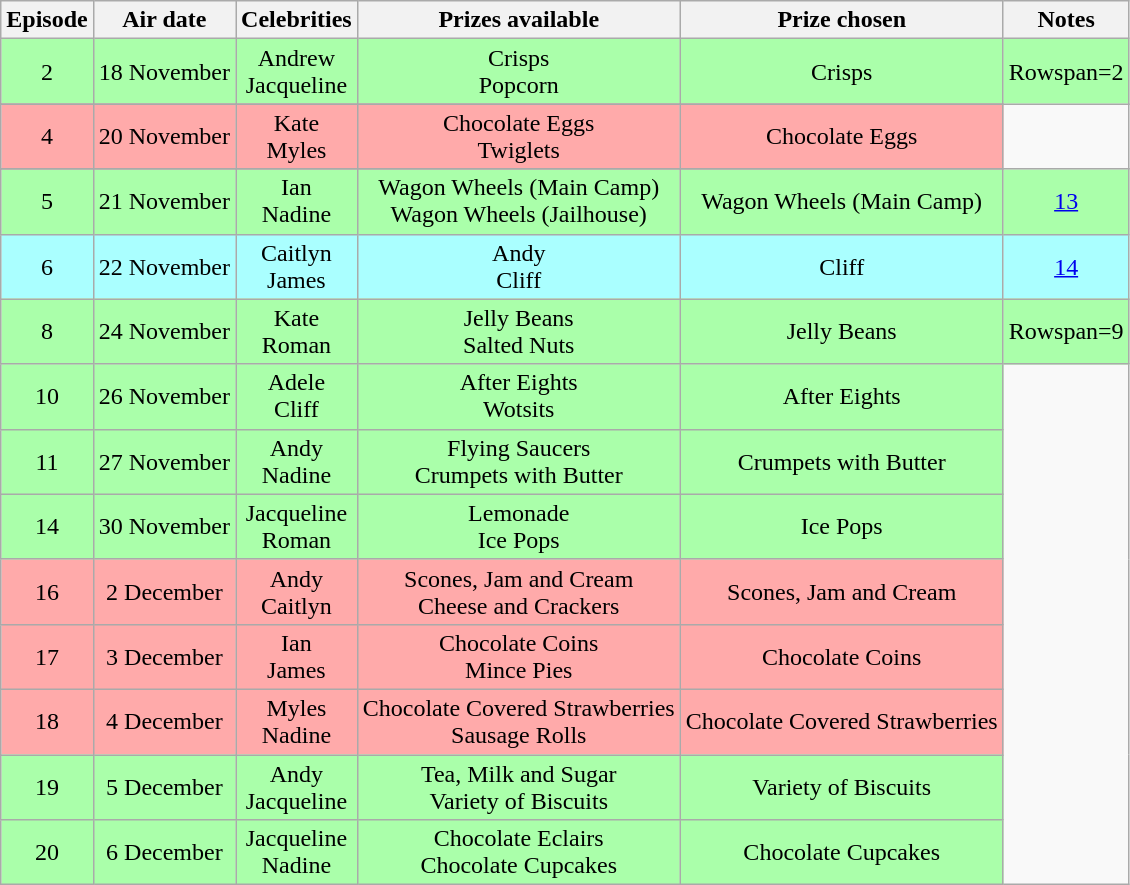<table class=wikitable style="text-align:center">
<tr>
<th>Episode</th>
<th>Air date</th>
<th>Celebrities</th>
<th>Prizes available</th>
<th>Prize chosen</th>
<th>Notes</th>
</tr>
<tr style="background:#aaffaa;">
<td>2</td>
<td>18 November</td>
<td>Andrew<br>Jacqueline</td>
<td>Crisps<br>Popcorn</td>
<td>Crisps</td>
<td>Rowspan=2</td>
</tr>
<tr>
</tr>
<tr style="background:#faa;">
<td>4</td>
<td>20 November</td>
<td>Kate<br>Myles</td>
<td>Chocolate Eggs<br>Twiglets</td>
<td>Chocolate Eggs</td>
</tr>
<tr>
</tr>
<tr style="background:#aaffaa;">
<td>5</td>
<td>21 November</td>
<td>Ian<br>Nadine</td>
<td>Wagon Wheels (Main Camp)<br>Wagon Wheels (Jailhouse)</td>
<td>Wagon Wheels (Main Camp)</td>
<td><a href='#'>13</a></td>
</tr>
<tr style="background:#aaffff;">
<td>6</td>
<td>22 November</td>
<td>Caitlyn<br>James</td>
<td>Andy<br>Cliff</td>
<td>Cliff</td>
<td><a href='#'>14</a></td>
</tr>
<tr style="background:#aaffaa;">
<td>8</td>
<td>24 November</td>
<td>Kate<br>Roman</td>
<td>Jelly Beans<br>Salted Nuts</td>
<td>Jelly Beans</td>
<td>Rowspan=9</td>
</tr>
<tr style="background:#aaffaa;">
<td>10</td>
<td>26 November</td>
<td>Adele<br>Cliff</td>
<td>After Eights<br>Wotsits</td>
<td>After Eights</td>
</tr>
<tr style="background:#aaffaa;">
<td>11</td>
<td>27 November</td>
<td>Andy <br>Nadine</td>
<td>Flying Saucers<br>Crumpets with Butter</td>
<td>Crumpets with Butter</td>
</tr>
<tr style="background:#aaffaa;">
<td>14</td>
<td>30 November</td>
<td>Jacqueline<br>Roman</td>
<td>Lemonade<br>Ice Pops</td>
<td>Ice Pops</td>
</tr>
<tr style="background:#faa;">
<td>16</td>
<td>2 December</td>
<td>Andy<br>Caitlyn</td>
<td>Scones, Jam and Cream<br>Cheese and Crackers</td>
<td>Scones, Jam and Cream</td>
</tr>
<tr style="background:#faa;">
<td>17</td>
<td>3 December</td>
<td>Ian<br>James</td>
<td>Chocolate Coins<br>Mince Pies</td>
<td>Chocolate Coins</td>
</tr>
<tr style="background:#faa;">
<td>18</td>
<td>4 December</td>
<td>Myles<br>Nadine</td>
<td>Chocolate Covered Strawberries<br>Sausage Rolls</td>
<td>Chocolate Covered Strawberries</td>
</tr>
<tr style="background:#aaffaa;">
<td>19</td>
<td>5 December</td>
<td>Andy<br>Jacqueline</td>
<td>Tea, Milk and Sugar<br>Variety of Biscuits</td>
<td>Variety of Biscuits</td>
</tr>
<tr style="background:#aaffaa;">
<td>20</td>
<td>6 December</td>
<td>Jacqueline<br>Nadine</td>
<td>Chocolate Eclairs<br>Chocolate Cupcakes</td>
<td>Chocolate Cupcakes</td>
</tr>
</table>
